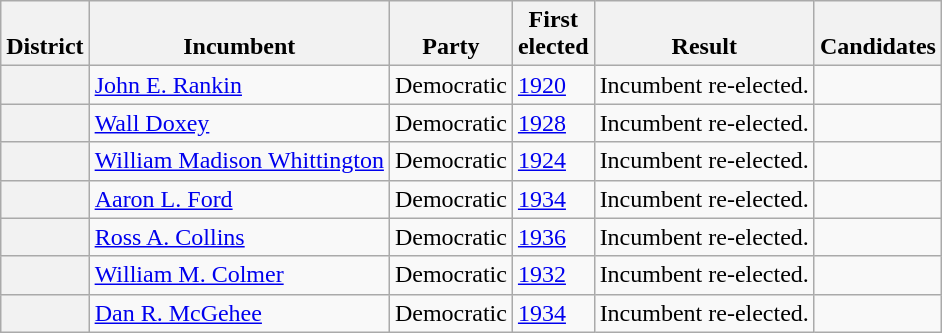<table class=wikitable>
<tr valign=bottom>
<th>District</th>
<th>Incumbent</th>
<th>Party</th>
<th>First<br>elected</th>
<th>Result</th>
<th>Candidates</th>
</tr>
<tr>
<th></th>
<td><a href='#'>John E. Rankin</a></td>
<td>Democratic</td>
<td><a href='#'>1920</a></td>
<td>Incumbent re-elected.</td>
<td nowrap></td>
</tr>
<tr>
<th></th>
<td><a href='#'>Wall Doxey</a></td>
<td>Democratic</td>
<td><a href='#'>1928</a></td>
<td>Incumbent re-elected.</td>
<td nowrap></td>
</tr>
<tr>
<th></th>
<td><a href='#'>William Madison Whittington</a></td>
<td>Democratic</td>
<td><a href='#'>1924</a></td>
<td>Incumbent re-elected.</td>
<td nowrap></td>
</tr>
<tr>
<th></th>
<td><a href='#'>Aaron L. Ford</a></td>
<td>Democratic</td>
<td><a href='#'>1934</a></td>
<td>Incumbent re-elected.</td>
<td nowrap></td>
</tr>
<tr>
<th></th>
<td><a href='#'>Ross A. Collins</a></td>
<td>Democratic</td>
<td><a href='#'>1936</a></td>
<td>Incumbent re-elected.</td>
<td nowrap></td>
</tr>
<tr>
<th></th>
<td><a href='#'>William M. Colmer</a></td>
<td>Democratic</td>
<td><a href='#'>1932</a></td>
<td>Incumbent re-elected.</td>
<td nowrap></td>
</tr>
<tr>
<th></th>
<td><a href='#'>Dan R. McGehee</a></td>
<td>Democratic</td>
<td><a href='#'>1934</a></td>
<td>Incumbent re-elected.</td>
<td nowrap></td>
</tr>
</table>
